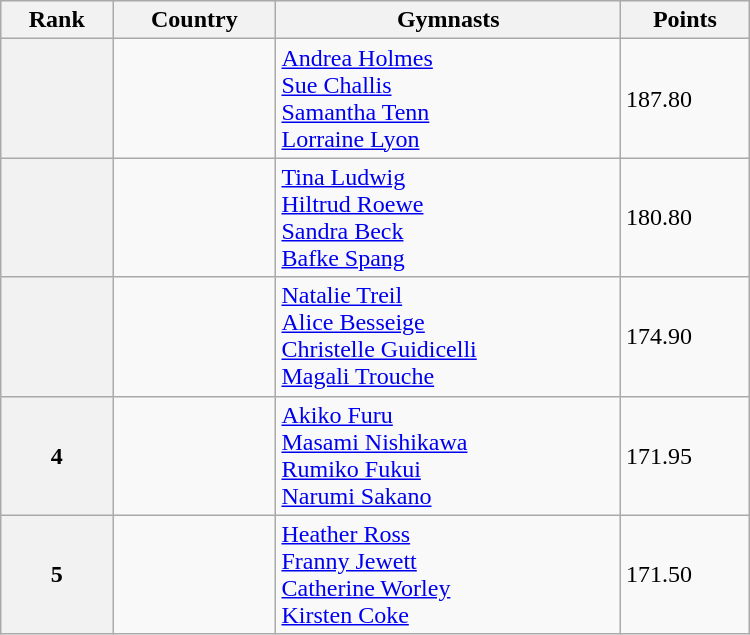<table class="wikitable" width=500>
<tr bgcolor="#efefef">
<th>Rank</th>
<th>Country</th>
<th>Gymnasts</th>
<th>Points</th>
</tr>
<tr>
<th></th>
<td></td>
<td><a href='#'>Andrea Holmes</a> <br> <a href='#'>Sue Challis</a> <br> <a href='#'>Samantha Tenn</a> <br> <a href='#'>Lorraine Lyon</a></td>
<td>187.80</td>
</tr>
<tr>
<th></th>
<td></td>
<td><a href='#'>Tina Ludwig</a> <br> <a href='#'>Hiltrud Roewe</a> <br> <a href='#'>Sandra Beck</a> <br> <a href='#'>Bafke Spang</a></td>
<td>180.80</td>
</tr>
<tr>
<th></th>
<td></td>
<td><a href='#'>Natalie Treil</a> <br> <a href='#'>Alice Besseige</a> <br> <a href='#'>Christelle Guidicelli</a> <br> <a href='#'>Magali Trouche</a></td>
<td>174.90</td>
</tr>
<tr>
<th>4</th>
<td></td>
<td><a href='#'>Akiko Furu</a> <br> <a href='#'>Masami Nishikawa</a> <br> <a href='#'>Rumiko Fukui</a> <br> <a href='#'>Narumi Sakano</a></td>
<td>171.95</td>
</tr>
<tr>
<th>5</th>
<td></td>
<td><a href='#'>Heather Ross</a> <br> <a href='#'>Franny Jewett</a> <br> <a href='#'>Catherine Worley</a> <br> <a href='#'>Kirsten Coke</a></td>
<td>171.50</td>
</tr>
</table>
